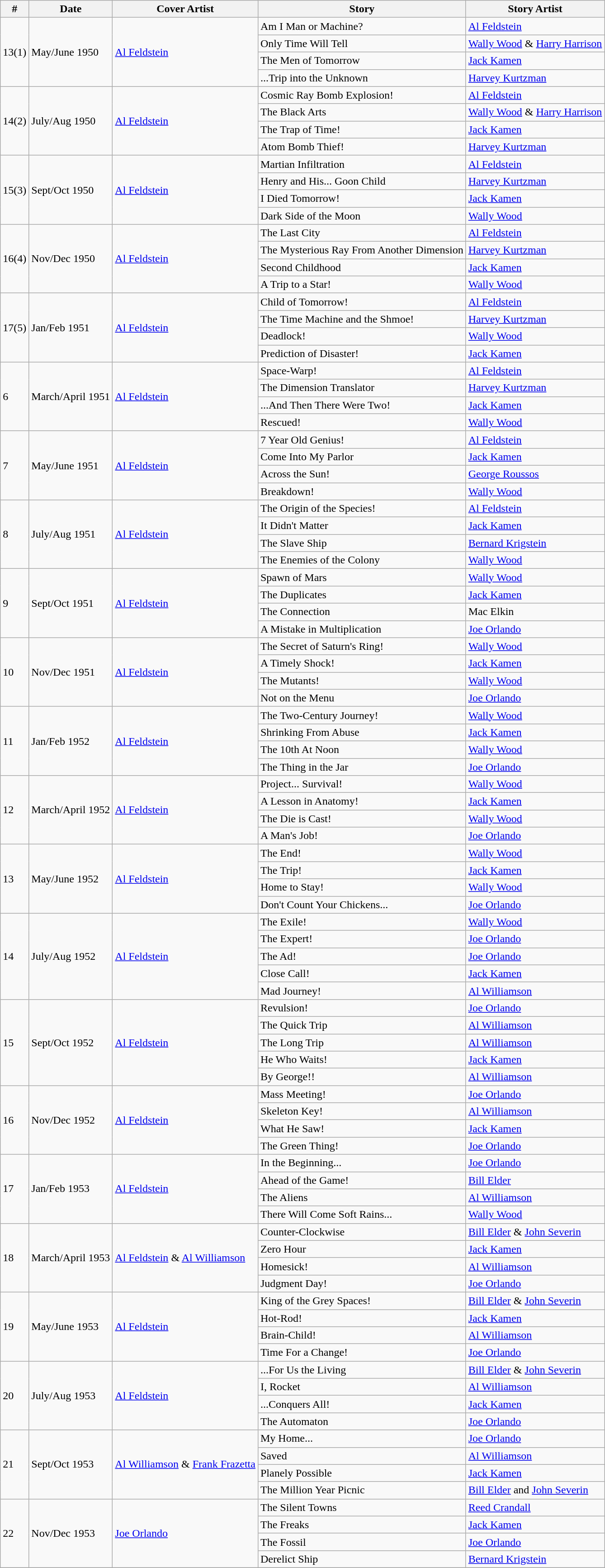<table class="wikitable">
<tr>
<th>#</th>
<th>Date</th>
<th>Cover Artist</th>
<th>Story</th>
<th>Story Artist</th>
</tr>
<tr>
<td rowspan="4">13(1)</td>
<td rowspan="4">May/June 1950</td>
<td rowspan="4"><a href='#'>Al Feldstein</a></td>
<td>Am I Man or Machine?</td>
<td><a href='#'>Al Feldstein</a></td>
</tr>
<tr>
<td>Only Time Will Tell</td>
<td><a href='#'>Wally Wood</a> & <a href='#'>Harry Harrison</a></td>
</tr>
<tr>
<td>The Men of Tomorrow</td>
<td><a href='#'>Jack Kamen</a></td>
</tr>
<tr>
<td>...Trip into the Unknown</td>
<td><a href='#'>Harvey Kurtzman</a></td>
</tr>
<tr>
<td rowspan="4">14(2)</td>
<td rowspan="4">July/Aug 1950</td>
<td rowspan="4"><a href='#'>Al Feldstein</a></td>
<td>Cosmic Ray Bomb Explosion!</td>
<td><a href='#'>Al Feldstein</a></td>
</tr>
<tr>
<td>The Black Arts</td>
<td><a href='#'>Wally Wood</a> & <a href='#'>Harry Harrison</a></td>
</tr>
<tr>
<td>The Trap of Time!</td>
<td><a href='#'>Jack Kamen</a></td>
</tr>
<tr>
<td>Atom Bomb Thief!</td>
<td><a href='#'>Harvey Kurtzman</a></td>
</tr>
<tr>
<td rowspan="4">15(3)</td>
<td rowspan="4">Sept/Oct 1950</td>
<td rowspan="4"><a href='#'>Al Feldstein</a></td>
<td>Martian Infiltration</td>
<td><a href='#'>Al Feldstein</a></td>
</tr>
<tr>
<td>Henry and His... Goon Child</td>
<td><a href='#'>Harvey Kurtzman</a></td>
</tr>
<tr>
<td>I Died Tomorrow!</td>
<td><a href='#'>Jack Kamen</a></td>
</tr>
<tr>
<td>Dark Side of the Moon</td>
<td><a href='#'>Wally Wood</a></td>
</tr>
<tr>
<td rowspan="4">16(4)</td>
<td rowspan="4">Nov/Dec 1950</td>
<td rowspan="4"><a href='#'>Al Feldstein</a></td>
<td>The Last City</td>
<td><a href='#'>Al Feldstein</a></td>
</tr>
<tr>
<td>The Mysterious Ray From Another Dimension</td>
<td><a href='#'>Harvey Kurtzman</a></td>
</tr>
<tr>
<td>Second Childhood</td>
<td><a href='#'>Jack Kamen</a></td>
</tr>
<tr>
<td>A Trip to a Star!</td>
<td><a href='#'>Wally Wood</a></td>
</tr>
<tr>
<td rowspan="4">17(5)</td>
<td rowspan="4">Jan/Feb 1951</td>
<td rowspan="4"><a href='#'>Al Feldstein</a></td>
<td>Child of Tomorrow!</td>
<td><a href='#'>Al Feldstein</a></td>
</tr>
<tr>
<td>The Time Machine and the Shmoe!</td>
<td><a href='#'>Harvey Kurtzman</a></td>
</tr>
<tr>
<td>Deadlock!</td>
<td><a href='#'>Wally Wood</a></td>
</tr>
<tr>
<td>Prediction of Disaster!</td>
<td><a href='#'>Jack Kamen</a></td>
</tr>
<tr>
<td rowspan="4">6</td>
<td rowspan="4">March/April 1951</td>
<td rowspan="4"><a href='#'>Al Feldstein</a></td>
<td>Space-Warp!</td>
<td><a href='#'>Al Feldstein</a></td>
</tr>
<tr>
<td>The Dimension Translator</td>
<td><a href='#'>Harvey Kurtzman</a></td>
</tr>
<tr>
<td>...And Then There Were Two!</td>
<td><a href='#'>Jack Kamen</a></td>
</tr>
<tr>
<td>Rescued!</td>
<td><a href='#'>Wally Wood</a></td>
</tr>
<tr>
<td rowspan="4">7</td>
<td rowspan="4">May/June 1951</td>
<td rowspan="4"><a href='#'>Al Feldstein</a></td>
<td>7 Year Old Genius!</td>
<td><a href='#'>Al Feldstein</a></td>
</tr>
<tr>
<td>Come Into My Parlor</td>
<td><a href='#'>Jack Kamen</a></td>
</tr>
<tr>
<td>Across the Sun!</td>
<td><a href='#'>George Roussos</a></td>
</tr>
<tr>
<td>Breakdown!</td>
<td><a href='#'>Wally Wood</a></td>
</tr>
<tr>
<td rowspan="4">8</td>
<td rowspan="4">July/Aug 1951</td>
<td rowspan="4"><a href='#'>Al Feldstein</a></td>
<td>The Origin of the Species!</td>
<td><a href='#'>Al Feldstein</a></td>
</tr>
<tr>
<td>It Didn't Matter</td>
<td><a href='#'>Jack Kamen</a></td>
</tr>
<tr>
<td>The Slave Ship</td>
<td><a href='#'>Bernard Krigstein</a></td>
</tr>
<tr>
<td>The Enemies of the Colony</td>
<td><a href='#'>Wally Wood</a></td>
</tr>
<tr>
<td rowspan="4">9</td>
<td rowspan="4">Sept/Oct 1951</td>
<td rowspan="4"><a href='#'>Al Feldstein</a></td>
<td>Spawn of Mars</td>
<td><a href='#'>Wally Wood</a></td>
</tr>
<tr>
<td>The Duplicates</td>
<td><a href='#'>Jack Kamen</a></td>
</tr>
<tr>
<td>The Connection</td>
<td>Mac Elkin</td>
</tr>
<tr>
<td>A Mistake in Multiplication</td>
<td><a href='#'>Joe Orlando</a></td>
</tr>
<tr>
<td rowspan="4">10</td>
<td rowspan="4">Nov/Dec 1951</td>
<td rowspan="4"><a href='#'>Al Feldstein</a></td>
<td>The Secret of Saturn's Ring!</td>
<td><a href='#'>Wally Wood</a></td>
</tr>
<tr>
<td>A Timely Shock!</td>
<td><a href='#'>Jack Kamen</a></td>
</tr>
<tr>
<td>The Mutants!</td>
<td><a href='#'>Wally Wood</a></td>
</tr>
<tr>
<td>Not on the Menu</td>
<td><a href='#'>Joe Orlando</a></td>
</tr>
<tr>
<td rowspan="4">11</td>
<td rowspan="4">Jan/Feb 1952</td>
<td rowspan="4"><a href='#'>Al Feldstein</a></td>
<td>The Two-Century Journey!</td>
<td><a href='#'>Wally Wood</a></td>
</tr>
<tr>
<td>Shrinking From Abuse</td>
<td><a href='#'>Jack Kamen</a></td>
</tr>
<tr>
<td>The 10th At Noon</td>
<td><a href='#'>Wally Wood</a></td>
</tr>
<tr>
<td>The Thing in the Jar</td>
<td><a href='#'>Joe Orlando</a></td>
</tr>
<tr>
<td rowspan="4">12</td>
<td rowspan="4">March/April 1952</td>
<td rowspan="4"><a href='#'>Al Feldstein</a></td>
<td>Project... Survival!</td>
<td><a href='#'>Wally Wood</a></td>
</tr>
<tr>
<td>A Lesson in Anatomy!</td>
<td><a href='#'>Jack Kamen</a></td>
</tr>
<tr>
<td>The Die is Cast!</td>
<td><a href='#'>Wally Wood</a></td>
</tr>
<tr>
<td>A Man's Job!</td>
<td><a href='#'>Joe Orlando</a></td>
</tr>
<tr>
<td rowspan="4">13</td>
<td rowspan="4">May/June 1952</td>
<td rowspan="4"><a href='#'>Al Feldstein</a></td>
<td>The End!</td>
<td><a href='#'>Wally Wood</a></td>
</tr>
<tr>
<td>The Trip!</td>
<td><a href='#'>Jack Kamen</a></td>
</tr>
<tr>
<td>Home to Stay!</td>
<td><a href='#'>Wally Wood</a></td>
</tr>
<tr>
<td>Don't Count Your Chickens...</td>
<td><a href='#'>Joe Orlando</a></td>
</tr>
<tr>
<td rowspan="5">14</td>
<td rowspan="5">July/Aug 1952</td>
<td rowspan="5"><a href='#'>Al Feldstein</a></td>
<td>The Exile!</td>
<td><a href='#'>Wally Wood</a></td>
</tr>
<tr>
<td>The Expert!</td>
<td><a href='#'>Joe Orlando</a></td>
</tr>
<tr>
<td>The Ad!</td>
<td><a href='#'>Joe Orlando</a></td>
</tr>
<tr>
<td>Close Call!</td>
<td><a href='#'>Jack Kamen</a></td>
</tr>
<tr>
<td>Mad Journey!</td>
<td><a href='#'>Al Williamson</a></td>
</tr>
<tr>
<td rowspan="5">15</td>
<td rowspan="5">Sept/Oct 1952</td>
<td rowspan="5"><a href='#'>Al Feldstein</a></td>
<td>Revulsion!</td>
<td><a href='#'>Joe Orlando</a></td>
</tr>
<tr>
<td>The Quick Trip</td>
<td><a href='#'>Al Williamson</a></td>
</tr>
<tr>
<td>The Long Trip</td>
<td><a href='#'>Al Williamson</a></td>
</tr>
<tr>
<td>He Who Waits!</td>
<td><a href='#'>Jack Kamen</a></td>
</tr>
<tr>
<td>By George!!</td>
<td><a href='#'>Al Williamson</a></td>
</tr>
<tr>
<td rowspan="4">16</td>
<td rowspan="4">Nov/Dec 1952</td>
<td rowspan="4"><a href='#'>Al Feldstein</a></td>
<td>Mass Meeting!</td>
<td><a href='#'>Joe Orlando</a></td>
</tr>
<tr>
<td>Skeleton Key!</td>
<td><a href='#'>Al Williamson</a></td>
</tr>
<tr>
<td>What He Saw!</td>
<td><a href='#'>Jack Kamen</a></td>
</tr>
<tr>
<td>The Green Thing!</td>
<td><a href='#'>Joe Orlando</a></td>
</tr>
<tr>
<td rowspan="4">17</td>
<td rowspan="4">Jan/Feb 1953</td>
<td rowspan="4"><a href='#'>Al Feldstein</a></td>
<td>In the Beginning...</td>
<td><a href='#'>Joe Orlando</a></td>
</tr>
<tr>
<td>Ahead of the Game!</td>
<td><a href='#'>Bill Elder</a></td>
</tr>
<tr>
<td>The Aliens</td>
<td><a href='#'>Al Williamson</a></td>
</tr>
<tr>
<td>There Will Come Soft Rains...</td>
<td><a href='#'>Wally Wood</a></td>
</tr>
<tr>
<td rowspan="4">18</td>
<td rowspan="4">March/April 1953</td>
<td rowspan="4"><a href='#'>Al Feldstein</a> & <a href='#'>Al Williamson</a></td>
<td>Counter-Clockwise</td>
<td><a href='#'>Bill Elder</a> & <a href='#'>John Severin</a></td>
</tr>
<tr>
<td>Zero Hour</td>
<td><a href='#'>Jack Kamen</a></td>
</tr>
<tr>
<td>Homesick!</td>
<td><a href='#'>Al Williamson</a></td>
</tr>
<tr>
<td>Judgment Day!</td>
<td><a href='#'>Joe Orlando</a></td>
</tr>
<tr>
<td rowspan="4">19</td>
<td rowspan="4">May/June 1953</td>
<td rowspan="4"><a href='#'>Al Feldstein</a></td>
<td>King of the Grey Spaces!</td>
<td><a href='#'>Bill Elder</a> & <a href='#'>John Severin</a></td>
</tr>
<tr>
<td>Hot-Rod!</td>
<td><a href='#'>Jack Kamen</a></td>
</tr>
<tr>
<td>Brain-Child!</td>
<td><a href='#'>Al Williamson</a></td>
</tr>
<tr>
<td>Time For a Change!</td>
<td><a href='#'>Joe Orlando</a></td>
</tr>
<tr>
<td rowspan="4">20</td>
<td rowspan="4">July/Aug 1953</td>
<td rowspan="4"><a href='#'>Al Feldstein</a></td>
<td>...For Us the Living</td>
<td><a href='#'>Bill Elder</a> & <a href='#'>John Severin</a></td>
</tr>
<tr>
<td>I, Rocket</td>
<td><a href='#'>Al Williamson</a></td>
</tr>
<tr>
<td>...Conquers All!</td>
<td><a href='#'>Jack Kamen</a></td>
</tr>
<tr>
<td>The Automaton</td>
<td><a href='#'>Joe Orlando</a></td>
</tr>
<tr>
<td rowspan="4">21</td>
<td rowspan="4">Sept/Oct 1953</td>
<td rowspan="4"><a href='#'>Al Williamson</a> & <a href='#'>Frank Frazetta</a></td>
<td>My Home...</td>
<td><a href='#'>Joe Orlando</a></td>
</tr>
<tr>
<td>Saved</td>
<td><a href='#'>Al Williamson</a></td>
</tr>
<tr>
<td>Planely Possible</td>
<td><a href='#'>Jack Kamen</a></td>
</tr>
<tr>
<td>The Million Year Picnic</td>
<td><a href='#'>Bill Elder</a> and <a href='#'>John Severin</a></td>
</tr>
<tr>
<td rowspan="4">22</td>
<td rowspan="4">Nov/Dec 1953</td>
<td rowspan="4"><a href='#'>Joe Orlando</a></td>
<td>The Silent Towns</td>
<td><a href='#'>Reed Crandall</a></td>
</tr>
<tr>
<td>The Freaks</td>
<td><a href='#'>Jack Kamen</a></td>
</tr>
<tr>
<td>The Fossil</td>
<td><a href='#'>Joe Orlando</a></td>
</tr>
<tr>
<td>Derelict Ship</td>
<td><a href='#'>Bernard Krigstein</a></td>
</tr>
<tr>
</tr>
</table>
